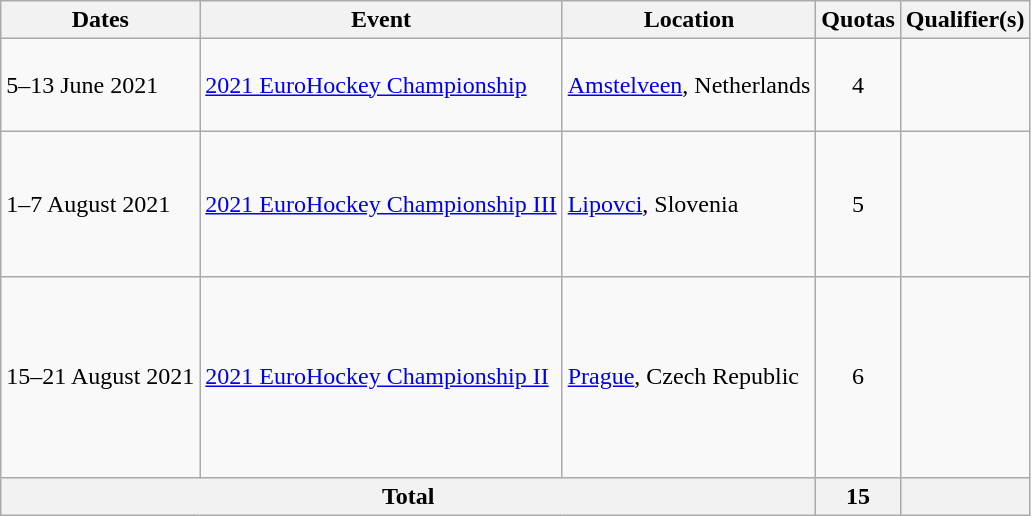<table class=wikitable>
<tr>
<th>Dates</th>
<th>Event</th>
<th>Location</th>
<th>Quotas</th>
<th>Qualifier(s)</th>
</tr>
<tr>
<td>5–13 June 2021</td>
<td><a href='#'>2021 EuroHockey Championship</a></td>
<td><a href='#'>Amstelveen</a>, Netherlands</td>
<td align=center>4</td>
<td><br><br><br></td>
</tr>
<tr>
<td>1–7 August 2021</td>
<td><a href='#'>2021 EuroHockey Championship III</a></td>
<td><a href='#'>Lipovci</a>, Slovenia</td>
<td align=center>5</td>
<td><br><br><s></s><br><br><br></td>
</tr>
<tr>
<td>15–21 August 2021</td>
<td><a href='#'>2021 EuroHockey Championship II</a></td>
<td><a href='#'>Prague</a>, Czech Republic</td>
<td align=center>6</td>
<td><br><s></s><br><br><br><br><br><s></s><br></td>
</tr>
<tr>
<th colspan=3>Total</th>
<th>15</th>
<th></th>
</tr>
</table>
